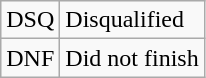<table class="wikitable">
<tr>
<td style="text-align:center;">DSQ</td>
<td>Disqualified</td>
</tr>
<tr>
<td style="text-align:center;">DNF</td>
<td>Did not finish</td>
</tr>
</table>
